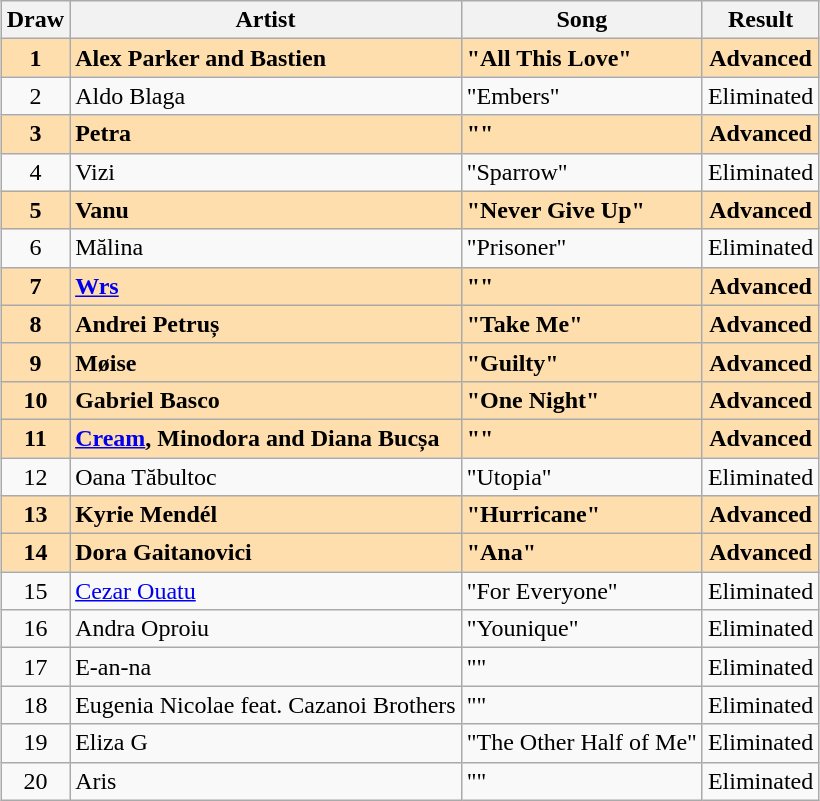<table class="sortable wikitable" style="margin: 1em auto 1em auto; text-align:center;">
<tr>
<th>Draw</th>
<th>Artist</th>
<th>Song</th>
<th>Result</th>
</tr>
<tr style="background:navajowhite;">
<td><strong>1</strong></td>
<td align="left"><strong>Alex Parker and Bastien</strong></td>
<td align="left"><strong>"All This Love"</strong></td>
<td><strong>Advanced</strong></td>
</tr>
<tr>
<td>2</td>
<td align="left">Aldo Blaga</td>
<td align="left">"Embers"</td>
<td>Eliminated</td>
</tr>
<tr style="font-weight:bold; background:navajowhite;">
<td>3</td>
<td align="left">Petra</td>
<td align="left">""</td>
<td>Advanced</td>
</tr>
<tr>
<td>4</td>
<td align="left">Vizi</td>
<td align="left">"Sparrow"</td>
<td>Eliminated</td>
</tr>
<tr style="font-weight:bold; background:navajowhite;">
<td>5</td>
<td align="left">Vanu</td>
<td align="left">"Never Give Up"</td>
<td>Advanced</td>
</tr>
<tr>
<td>6</td>
<td align="left">Mălina</td>
<td align="left">"Prisoner"</td>
<td>Eliminated</td>
</tr>
<tr style="font-weight:bold; background:navajowhite;">
<td>7</td>
<td align="left"><a href='#'>Wrs</a></td>
<td align="left">""</td>
<td>Advanced</td>
</tr>
<tr style="font-weight:bold; background:navajowhite;">
<td>8</td>
<td align="left">Andrei Petruș</td>
<td align="left">"Take Me"</td>
<td>Advanced</td>
</tr>
<tr style="font-weight:bold; background:navajowhite;">
<td>9</td>
<td align="left">Møise</td>
<td align="left">"Guilty"</td>
<td>Advanced</td>
</tr>
<tr style="font-weight:bold; background:navajowhite;">
<td>10</td>
<td align="left">Gabriel Basco</td>
<td align="left">"One Night"</td>
<td>Advanced</td>
</tr>
<tr style="font-weight:bold; background:navajowhite;">
<td>11</td>
<td align="left"><a href='#'>Cream</a>, Minodora and Diana Bucșa</td>
<td align="left">""</td>
<td>Advanced</td>
</tr>
<tr>
<td>12</td>
<td align="left">Oana Tăbultoc</td>
<td align="left">"Utopia"</td>
<td>Eliminated</td>
</tr>
<tr style="font-weight:bold; background:navajowhite;">
<td>13</td>
<td align="left">Kyrie Mendél</td>
<td align="left">"Hurricane"</td>
<td>Advanced</td>
</tr>
<tr style="font-weight:bold; background:navajowhite;">
<td>14</td>
<td align="left">Dora Gaitanovici</td>
<td align="left">"Ana"</td>
<td>Advanced</td>
</tr>
<tr>
<td>15</td>
<td align="left"><a href='#'>Cezar Ouatu</a></td>
<td align="left">"For Everyone"</td>
<td>Eliminated</td>
</tr>
<tr>
<td>16</td>
<td align="left">Andra Oproiu</td>
<td align="left">"Younique"</td>
<td>Eliminated</td>
</tr>
<tr>
<td>17</td>
<td align="left">E-an-na</td>
<td align="left">""</td>
<td>Eliminated</td>
</tr>
<tr>
<td>18</td>
<td align="left">Eugenia Nicolae feat. Cazanoi Brothers</td>
<td align="left">""</td>
<td>Eliminated</td>
</tr>
<tr>
<td>19</td>
<td align="left">Eliza G</td>
<td align="left">"The Other Half of Me"</td>
<td>Eliminated</td>
</tr>
<tr>
<td>20</td>
<td align="left">Aris</td>
<td align="left">""</td>
<td>Eliminated</td>
</tr>
</table>
